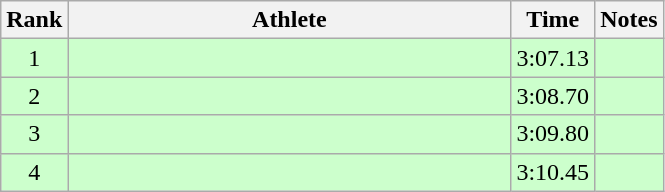<table class="wikitable" style="text-align:center">
<tr>
<th>Rank</th>
<th Style="width:18em">Athlete</th>
<th>Time</th>
<th>Notes</th>
</tr>
<tr style="background:#cfc">
<td>1</td>
<td style="text-align:left"></td>
<td>3:07.13</td>
<td></td>
</tr>
<tr style="background:#cfc">
<td>2</td>
<td style="text-align:left"></td>
<td>3:08.70</td>
<td></td>
</tr>
<tr style="background:#cfc">
<td>3</td>
<td style="text-align:left"></td>
<td>3:09.80</td>
<td></td>
</tr>
<tr style="background:#cfc">
<td>4</td>
<td style="text-align:left"></td>
<td>3:10.45</td>
<td></td>
</tr>
</table>
